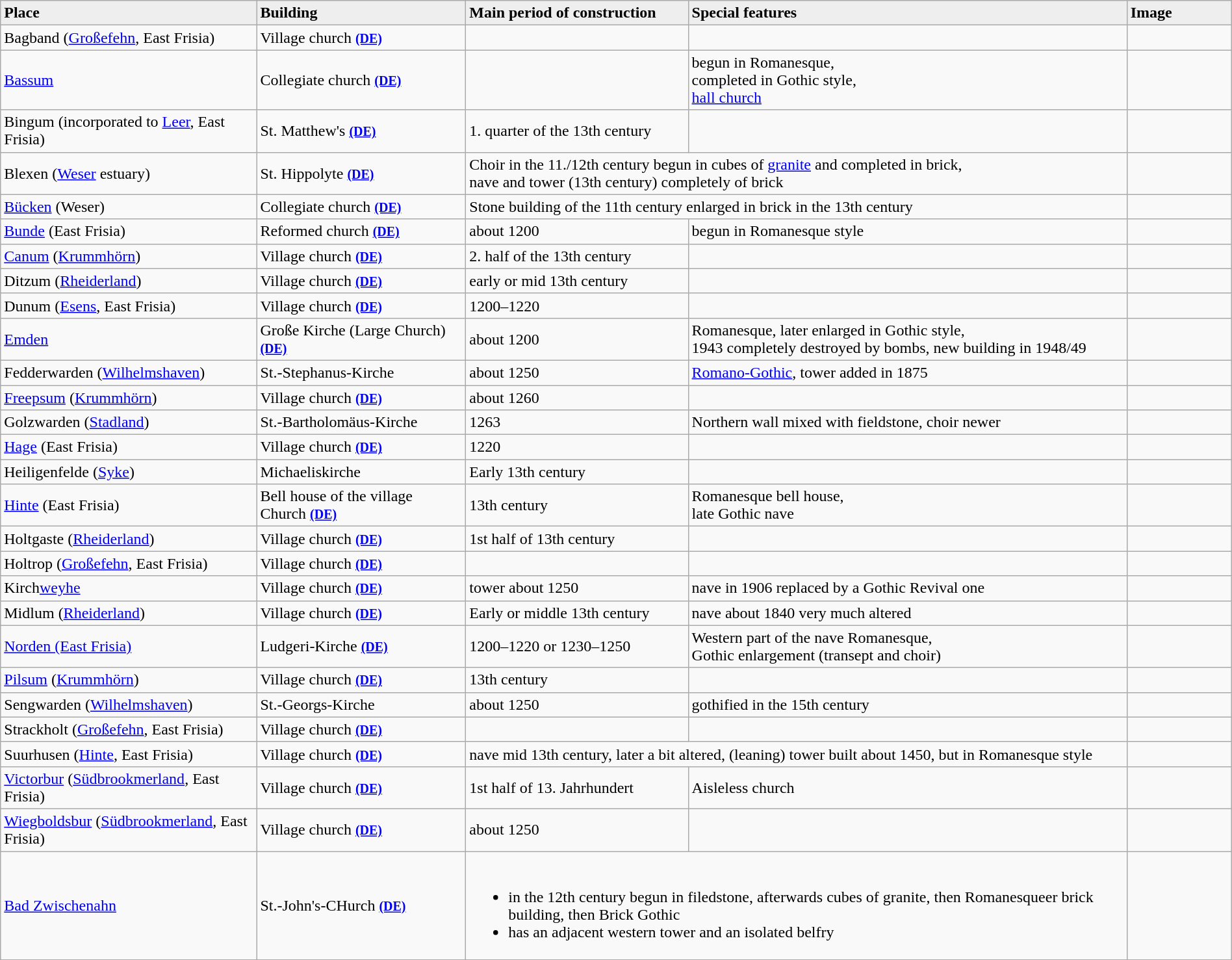<table class="wikitable" style="border: 2px ; border-collapse: collapse;" width="100%">
<tr>
<td bgcolor="#EEEEEE"><strong>Place</strong></td>
<td bgcolor="#EEEEEE"><strong>Building</strong></td>
<td bgcolor="#EEEEEE"><strong>Main period of construction</strong></td>
<td bgcolor="#EEEEEE"><strong>Special features</strong></td>
<td bgcolor="#EEEEEE" width=100><strong>Image</strong></td>
</tr>
<tr>
<td>Bagband (<a href='#'>Großefehn</a>, East Frisia)</td>
<td>Village church <a href='#'><small><strong>(DE)</strong></small></a></td>
<td></td>
<td></td>
<td></td>
</tr>
<tr>
<td><a href='#'>Bassum</a></td>
<td>Collegiate church <a href='#'><small><strong>(DE)</strong></small></a></td>
<td></td>
<td>begun in Romanesque,<br>completed in Gothic style,<br><a href='#'>hall church</a></td>
<td></td>
</tr>
<tr>
<td>Bingum (incorporated to <a href='#'>Leer</a>, East Frisia)</td>
<td>St. Matthew's <a href='#'><small><strong>(DE)</strong></small></a></td>
<td>1. quarter of the 13th century</td>
<td></td>
<td></td>
</tr>
<tr>
<td>Blexen (<a href='#'>Weser</a> estuary)</td>
<td>St. Hippolyte <a href='#'><small><strong>(DE)</strong></small></a></td>
<td colspan=2>Choir in the 11./12th century begun in cubes of <a href='#'>granite</a> and completed in brick,<br>nave and tower (13th century) completely of brick</td>
<td></td>
</tr>
<tr>
<td><a href='#'>Bücken</a> (Weser)</td>
<td>Collegiate church <a href='#'><small><strong>(DE)</strong></small></a></td>
<td colspan=2>Stone building of the 11th century enlarged in brick in the 13th century</td>
<td></td>
</tr>
<tr>
<td><a href='#'>Bunde</a> (East Frisia)</td>
<td>Reformed church <a href='#'><small><strong>(DE)</strong></small></a></td>
<td>about 1200</td>
<td>begun in Romanesque style</td>
<td></td>
</tr>
<tr>
<td><a href='#'>Canum</a> (<a href='#'>Krummhörn</a>)</td>
<td>Village church <a href='#'><small><strong>(DE)</strong></small></a></td>
<td>2. half of the 13th century</td>
<td></td>
<td></td>
</tr>
<tr>
<td>Ditzum (<a href='#'>Rheiderland</a>)</td>
<td>Village church <a href='#'><small><strong>(DE)</strong></small></a></td>
<td>early or mid 13th century</td>
<td></td>
<td></td>
</tr>
<tr>
<td>Dunum (<a href='#'>Esens</a>, East Frisia)</td>
<td>Village church <a href='#'><small><strong>(DE)</strong></small></a></td>
<td>1200–1220</td>
<td></td>
<td></td>
</tr>
<tr>
<td><a href='#'>Emden</a></td>
<td>Große Kirche (Large Church) <a href='#'><small><strong>(DE)</strong></small></a></td>
<td>about 1200</td>
<td>Romanesque, later enlarged in Gothic style,<br>1943 completely destroyed by bombs, new building in 1948/49</td>
<td></td>
</tr>
<tr>
<td>Fedderwarden (<a href='#'>Wilhelmshaven</a>)</td>
<td>St.-Stephanus-Kirche</td>
<td>about 1250</td>
<td><a href='#'>Romano-Gothic</a>, tower added in 1875</td>
<td></td>
</tr>
<tr>
<td><a href='#'>Freepsum</a> (<a href='#'>Krummhörn</a>)</td>
<td>Village church <a href='#'><small><strong>(DE)</strong></small></a></td>
<td>about 1260</td>
<td></td>
<td></td>
</tr>
<tr>
<td>Golzwarden (<a href='#'>Stadland</a>)</td>
<td>St.-Bartholomäus-Kirche</td>
<td>1263</td>
<td>Northern wall mixed with fieldstone, choir newer</td>
<td></td>
</tr>
<tr>
<td><a href='#'>Hage</a> (East Frisia)</td>
<td>Village church <a href='#'><small><strong>(DE)</strong></small></a></td>
<td>1220</td>
<td></td>
<td></td>
</tr>
<tr>
<td>Heiligenfelde (<a href='#'>Syke</a>)</td>
<td>Michaeliskirche</td>
<td>Early 13th century</td>
<td></td>
<td></td>
</tr>
<tr>
<td><a href='#'>Hinte</a> (East Frisia)</td>
<td>Bell house of the village Church <a href='#'><small><strong>(DE)</strong></small></a></td>
<td>13th century</td>
<td>Romanesque bell house,<br>late Gothic nave</td>
<td></td>
</tr>
<tr>
<td>Holtgaste (<a href='#'>Rheiderland</a>)</td>
<td>Village church <a href='#'><small><strong>(DE)</strong></small></a></td>
<td>1st half of 13th century</td>
<td></td>
<td></td>
</tr>
<tr>
<td>Holtrop (<a href='#'>Großefehn</a>, East Frisia)</td>
<td>Village church <a href='#'><small><strong>(DE)</strong></small></a></td>
<td></td>
<td></td>
<td></td>
</tr>
<tr>
<td>Kirch<a href='#'>weyhe</a></td>
<td>Village church <a href='#'><small><strong>(DE)</strong></small></a></td>
<td>tower about 1250</td>
<td>nave in 1906 replaced by a Gothic Revival one</td>
<td></td>
</tr>
<tr>
<td>Midlum (<a href='#'>Rheiderland</a>)</td>
<td>Village church <a href='#'><small><strong>(DE)</strong></small></a></td>
<td>Early or middle 13th century</td>
<td>nave about 1840 very much altered</td>
<td></td>
</tr>
<tr>
<td><a href='#'>Norden (East Frisia)</a></td>
<td>Ludgeri-Kirche <a href='#'><small><strong>(DE)</strong></small></a></td>
<td>1200–1220 or 1230–1250</td>
<td>Western part of the nave Romanesque,<br>Gothic enlargement (transept and choir)</td>
<td></td>
</tr>
<tr>
<td><a href='#'>Pilsum</a> (<a href='#'>Krummhörn</a>)</td>
<td>Village church <a href='#'><small><strong>(DE)</strong></small></a></td>
<td>13th century</td>
<td align=right></td>
<td></td>
</tr>
<tr>
<td>Sengwarden (<a href='#'>Wilhelmshaven</a>)</td>
<td>St.-Georgs-Kirche</td>
<td>about 1250</td>
<td>gothified in the 15th century</td>
<td></td>
</tr>
<tr>
<td>Strackholt (<a href='#'>Großefehn</a>, East Frisia)</td>
<td>Village church <a href='#'><small><strong>(DE)</strong></small></a></td>
<td></td>
<td></td>
<td></td>
</tr>
<tr>
<td>Suurhusen (<a href='#'>Hinte</a>, East Frisia)</td>
<td>Village church <a href='#'><small><strong>(DE)</strong></small></a></td>
<td colspan=2>nave mid 13th century, later a bit altered, (leaning) tower built about 1450, but in Romanesque style</td>
<td></td>
</tr>
<tr>
<td><a href='#'>Victorbur</a> (<a href='#'>Südbrookmerland</a>, East Frisia)</td>
<td>Village church <a href='#'><small><strong>(DE)</strong></small></a></td>
<td>1st half of 13. Jahrhundert</td>
<td>Aisleless church</td>
<td></td>
</tr>
<tr>
<td><a href='#'>Wiegboldsbur</a> (<a href='#'>Südbrookmerland</a>, East Frisia)</td>
<td>Village church <a href='#'><small><strong>(DE)</strong></small></a></td>
<td>about 1250</td>
<td></td>
<td></td>
</tr>
<tr>
<td><a href='#'>Bad Zwischenahn</a></td>
<td>St.-John's-CHurch <a href='#'><small><strong>(DE)</strong></small></a></td>
<td colspan=2><br><ul><li>in the 12th century begun in filedstone, afterwards cubes of granite, then Romanesqueer brick building, then Brick Gothic</li><li>has an adjacent western tower and an isolated belfry</li></ul></td>
<td></td>
</tr>
<tr>
</tr>
</table>
